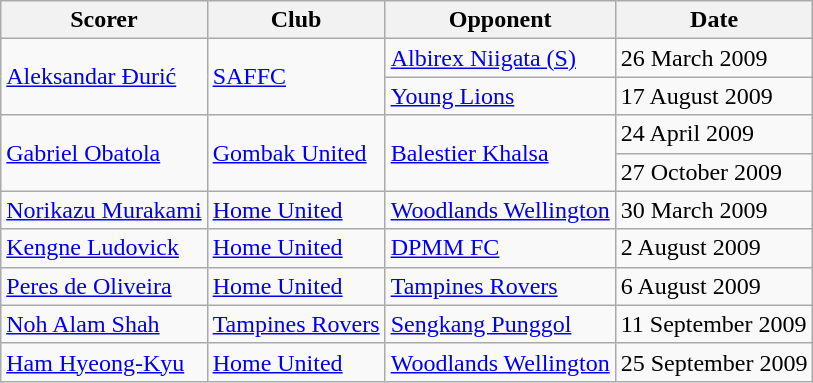<table class="wikitable">
<tr>
<th>Scorer</th>
<th>Club</th>
<th>Opponent</th>
<th>Date</th>
</tr>
<tr>
<td rowspan=2><a href='#'>Aleksandar Đurić</a></td>
<td rowspan=2><a href='#'>SAFFC</a></td>
<td> <a href='#'>Albirex Niigata (S)</a></td>
<td>26 March 2009</td>
</tr>
<tr>
<td> <a href='#'>Young Lions</a></td>
<td>17 August 2009</td>
</tr>
<tr>
<td rowspan=2> <a href='#'>Gabriel Obatola</a></td>
<td rowspan=2><a href='#'>Gombak United</a></td>
<td rowspan=2><a href='#'>Balestier Khalsa</a></td>
<td>24 April 2009</td>
</tr>
<tr>
<td>27 October 2009</td>
</tr>
<tr>
<td> <a href='#'>Norikazu Murakami</a></td>
<td><a href='#'>Home United</a></td>
<td><a href='#'>Woodlands Wellington</a></td>
<td>30 March 2009</td>
</tr>
<tr>
<td> <a href='#'>Kengne Ludovick</a></td>
<td><a href='#'>Home United</a></td>
<td> <a href='#'>DPMM FC</a></td>
<td>2 August 2009</td>
</tr>
<tr>
<td> <a href='#'>Peres de Oliveira</a></td>
<td><a href='#'>Home United</a></td>
<td><a href='#'>Tampines Rovers</a></td>
<td>6 August 2009</td>
</tr>
<tr>
<td><a href='#'>Noh Alam Shah</a></td>
<td><a href='#'>Tampines Rovers</a></td>
<td><a href='#'>Sengkang Punggol</a></td>
<td>11 September 2009</td>
</tr>
<tr>
<td> <a href='#'>Ham Hyeong-Kyu</a></td>
<td><a href='#'>Home United</a></td>
<td><a href='#'>Woodlands Wellington</a></td>
<td>25 September 2009</td>
</tr>
</table>
